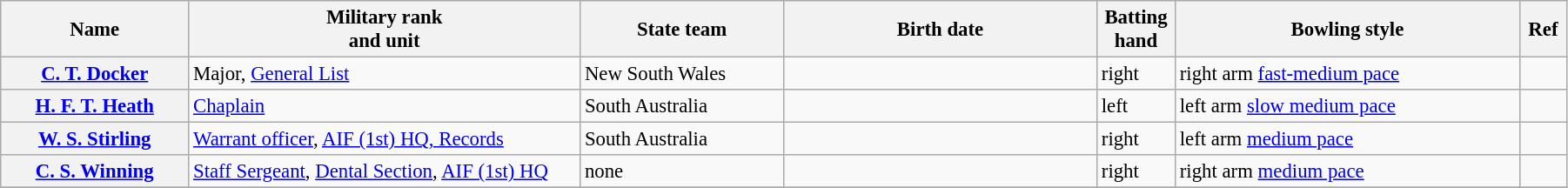<table class="wikitable plainrowheaders" style="font-size:95%; width:95%;">
<tr>
<th scope="col" width="12%">Name</th>
<th scope="col" width="25%">Military rank<br>and unit</th>
<th scope="col" width="13%">State team</th>
<th scope="col" width="20%">Birth date</th>
<th scope="col" width="5%">Batting hand</th>
<th scope="col" width="22%">Bowling style</th>
<th scope="col" width="3%">Ref</th>
</tr>
<tr>
<th scope="row"><a href='#'>C. T. Docker</a></th>
<td>Major, <a href='#'>General List</a></td>
<td>New South Wales</td>
<td></td>
<td>right</td>
<td>right arm <a href='#'>fast-medium pace</a></td>
<td></td>
</tr>
<tr>
<th scope="row"><a href='#'>H. F. T. Heath</a></th>
<td><a href='#'>Chaplain</a></td>
<td>South Australia</td>
<td></td>
<td>left</td>
<td>left arm <a href='#'>slow medium pace</a></td>
<td></td>
</tr>
<tr>
<th scope="row"><a href='#'>W. S. Stirling</a></th>
<td><a href='#'>Warrant officer</a>, <a href='#'>AIF (1st) HQ, Records</a></td>
<td>South Australia</td>
<td></td>
<td>right</td>
<td>left arm <a href='#'>medium pace</a></td>
<td></td>
</tr>
<tr>
<th scope="row"><a href='#'>C. S. Winning</a></th>
<td><a href='#'>Staff Sergeant</a>, <a href='#'>Dental Section</a>, <a href='#'>AIF (1st) HQ</a></td>
<td>none</td>
<td></td>
<td>right</td>
<td>right arm <a href='#'>medium pace</a></td>
<td></td>
</tr>
<tr>
</tr>
</table>
